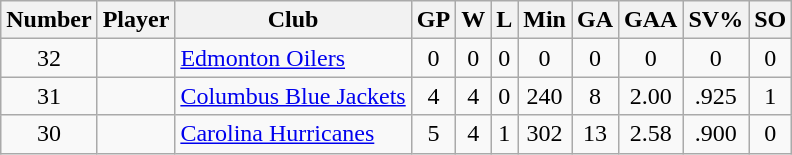<table class="wikitable sortable" style="text-align: center;">
<tr>
<th>Number</th>
<th>Player</th>
<th>Club</th>
<th>GP</th>
<th>W</th>
<th>L</th>
<th>Min</th>
<th>GA</th>
<th>GAA</th>
<th>SV%</th>
<th>SO</th>
</tr>
<tr>
<td>32</td>
<td align="left"></td>
<td align="left"><a href='#'>Edmonton Oilers</a></td>
<td>0</td>
<td>0</td>
<td>0</td>
<td>0</td>
<td>0</td>
<td>0</td>
<td>0</td>
<td>0</td>
</tr>
<tr>
<td>31</td>
<td align="left"></td>
<td align="left"><a href='#'>Columbus Blue Jackets</a></td>
<td>4</td>
<td>4</td>
<td>0</td>
<td>240</td>
<td>8</td>
<td>2.00</td>
<td>.925</td>
<td>1</td>
</tr>
<tr>
<td>30</td>
<td align="left"></td>
<td align="left"><a href='#'>Carolina Hurricanes</a></td>
<td>5</td>
<td>4</td>
<td>1</td>
<td>302</td>
<td>13</td>
<td>2.58</td>
<td>.900</td>
<td>0</td>
</tr>
</table>
